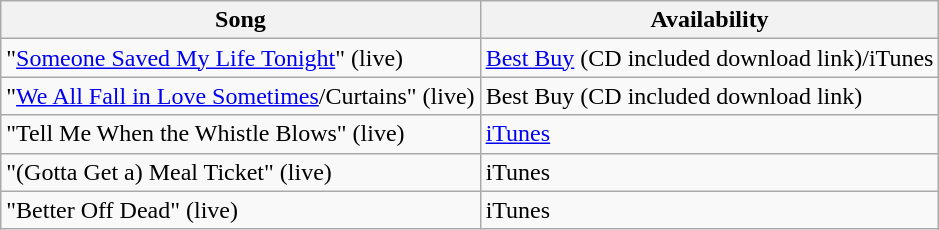<table class="wikitable">
<tr>
<th>Song</th>
<th>Availability</th>
</tr>
<tr>
<td>"<a href='#'>Someone Saved My Life Tonight</a>" (live)</td>
<td><a href='#'>Best Buy</a> (CD included download link)/iTunes</td>
</tr>
<tr>
<td>"<a href='#'>We All Fall in Love Sometimes</a>/Curtains" (live)</td>
<td>Best Buy (CD included download link)</td>
</tr>
<tr>
<td>"Tell Me When the Whistle Blows" (live)</td>
<td><a href='#'>iTunes</a></td>
</tr>
<tr>
<td>"(Gotta Get a) Meal Ticket" (live)</td>
<td>iTunes</td>
</tr>
<tr>
<td>"Better Off Dead" (live)</td>
<td>iTunes</td>
</tr>
</table>
